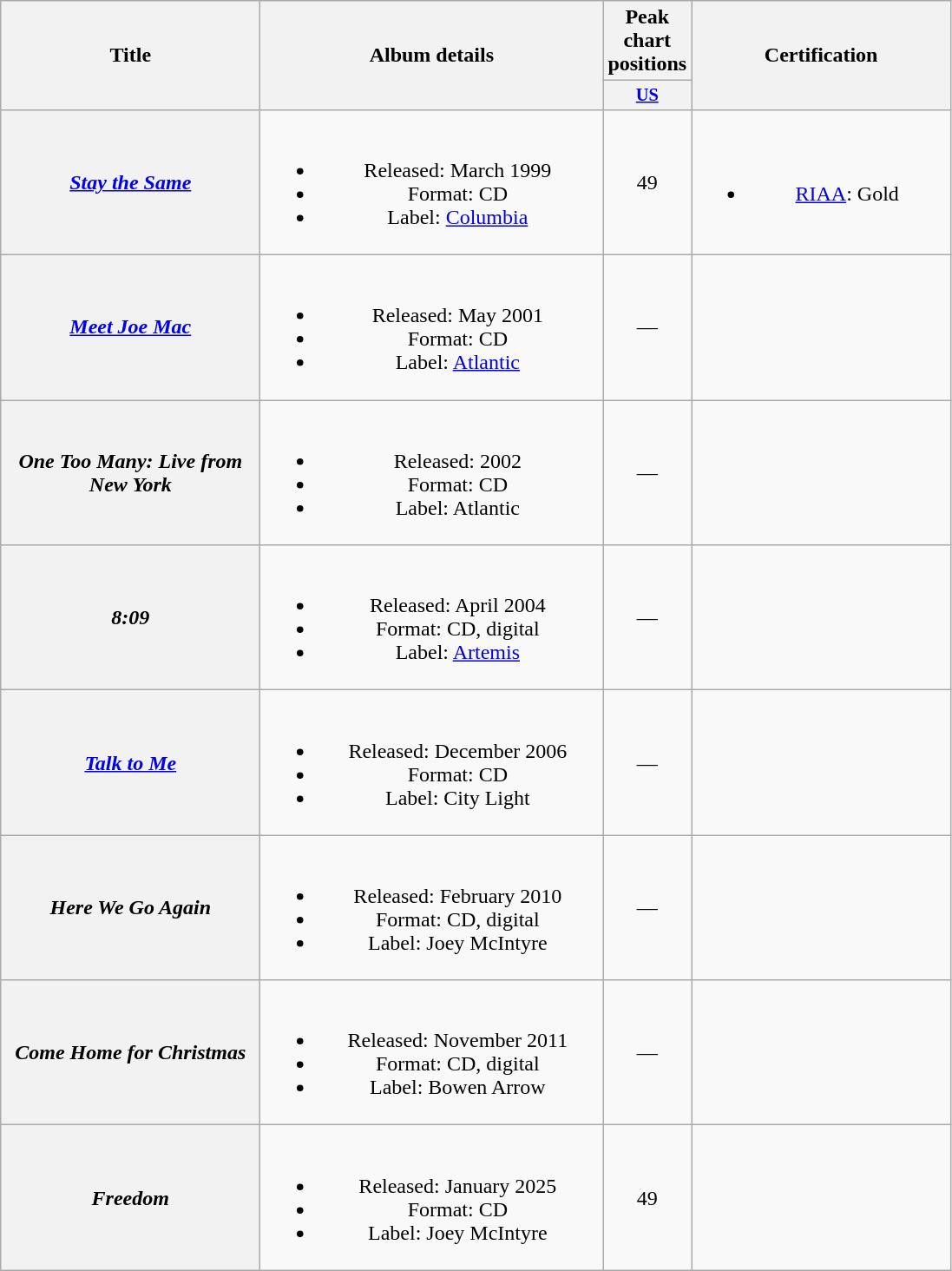<table class="wikitable plainrowheaders" style="text-align:center;" border="1">
<tr>
<th scope="col" rowspan="2" style="width:12em;">Title</th>
<th scope="col" rowspan="2" style="width:16em;">Album details</th>
<th scope="col" colspan="1">Peak chart<br>positions</th>
<th scope="col" rowspan="2" style="width:12em;">Certification</th>
</tr>
<tr>
<th scope="col" style="width:3em; font-size:85%"><a href='#'>US</a><br></th>
</tr>
<tr>
<th scope="row"><em><a href='#'>Stay the Same</a></em></th>
<td><br><ul><li>Released: March 1999</li><li>Format: CD</li><li>Label: <a href='#'>Columbia</a></li></ul></td>
<td>49</td>
<td><br><ul><li><a href='#'>RIAA</a>: Gold</li></ul></td>
</tr>
<tr>
<th scope="row"><em><a href='#'>Meet Joe Mac</a></em></th>
<td><br><ul><li>Released: May 2001</li><li>Format: CD</li><li>Label: <a href='#'>Atlantic</a></li></ul></td>
<td>—</td>
<td></td>
</tr>
<tr>
<th scope="row"><em>One Too Many: Live from New York</em></th>
<td><br><ul><li>Released: 2002</li><li>Format: CD</li><li>Label: Atlantic</li></ul></td>
<td>—</td>
<td></td>
</tr>
<tr>
<th scope="row"><em>8:09</em></th>
<td><br><ul><li>Released: April 2004</li><li>Format: CD, digital</li><li>Label: <a href='#'>Artemis</a></li></ul></td>
<td>—</td>
<td></td>
</tr>
<tr>
<th scope="row"><em><a href='#'>Talk to Me</a></em></th>
<td><br><ul><li>Released: December 2006</li><li>Format: CD</li><li>Label: City Light</li></ul></td>
<td>—</td>
<td></td>
</tr>
<tr>
<th scope="row"><em>Here We Go Again</em></th>
<td><br><ul><li>Released: February 2010</li><li>Format: CD, digital</li><li>Label: Joey McIntyre</li></ul></td>
<td>—</td>
<td></td>
</tr>
<tr>
<th scope="row"><em>Come Home for Christmas</em></th>
<td><br><ul><li>Released: November 2011</li><li>Format: CD, digital</li><li>Label: Bowen Arrow</li></ul></td>
<td>—</td>
<td></td>
</tr>
<tr>
<th scope="row"><em>Freedom</em></th>
<td><br><ul><li>Released: January 2025</li><li>Format: CD</li><li>Label: Joey McIntyre</li></ul></td>
<td>49</td>
<td></td>
</tr>
</table>
